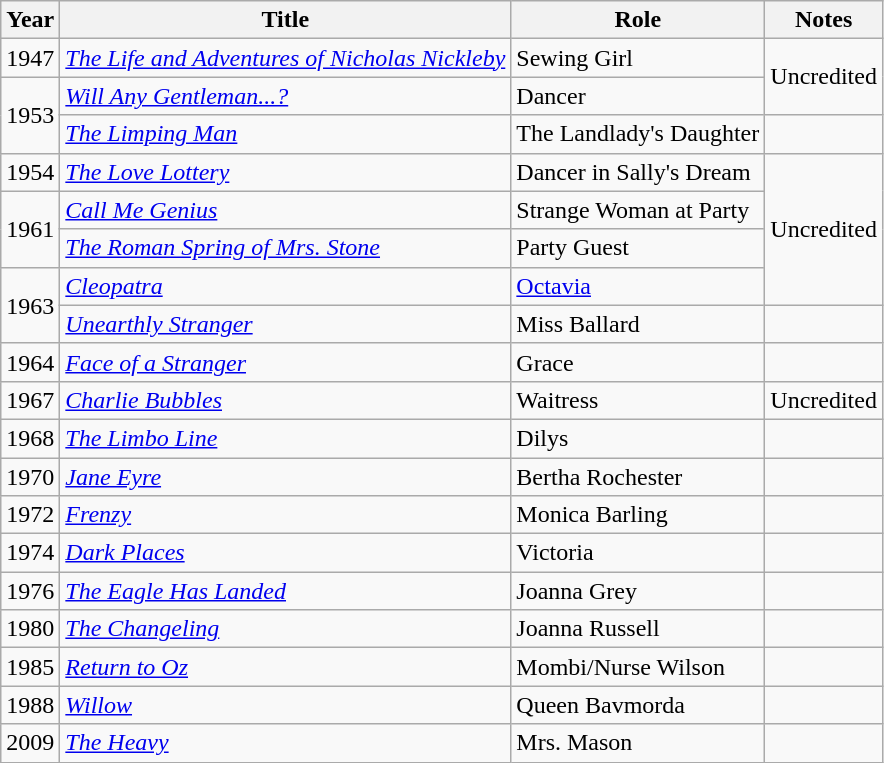<table class="wikitable">
<tr>
<th>Year</th>
<th>Title</th>
<th>Role</th>
<th>Notes</th>
</tr>
<tr>
<td>1947</td>
<td><a href='#'><em>The Life and Adventures of Nicholas Nickleby</em></a></td>
<td>Sewing Girl</td>
<td rowspan="2">Uncredited</td>
</tr>
<tr>
<td rowspan="2">1953</td>
<td><a href='#'><em>Will Any Gentleman...?</em></a></td>
<td>Dancer</td>
</tr>
<tr>
<td><a href='#'><em>The Limping Man</em></a></td>
<td>The Landlady's Daughter</td>
<td></td>
</tr>
<tr>
<td>1954</td>
<td><a href='#'><em>The Love Lottery</em></a></td>
<td>Dancer in Sally's Dream</td>
<td rowspan="4">Uncredited</td>
</tr>
<tr>
<td rowspan="2">1961</td>
<td><a href='#'><em>Call Me Genius</em></a></td>
<td>Strange Woman at Party</td>
</tr>
<tr>
<td><a href='#'><em>The Roman Spring of Mrs. Stone</em></a></td>
<td>Party Guest</td>
</tr>
<tr>
<td rowspan="2">1963</td>
<td><em><a href='#'>Cleopatra</a></em></td>
<td><a href='#'>Octavia</a></td>
</tr>
<tr>
<td><a href='#'><em>Unearthly Stranger</em></a></td>
<td>Miss Ballard</td>
<td></td>
</tr>
<tr>
<td>1964</td>
<td><a href='#'><em>Face of a Stranger</em></a></td>
<td>Grace</td>
<td></td>
</tr>
<tr>
<td>1967</td>
<td><a href='#'><em>Charlie Bubbles</em></a></td>
<td>Waitress</td>
<td>Uncredited</td>
</tr>
<tr>
<td>1968</td>
<td><a href='#'><em>The Limbo Line</em></a></td>
<td>Dilys</td>
<td></td>
</tr>
<tr>
<td>1970</td>
<td><em><a href='#'>Jane Eyre</a></em></td>
<td>Bertha Rochester</td>
<td></td>
</tr>
<tr>
<td>1972</td>
<td><em><a href='#'>Frenzy</a></em></td>
<td>Monica Barling</td>
<td></td>
</tr>
<tr>
<td>1974</td>
<td><em><a href='#'>Dark Places</a></em></td>
<td>Victoria</td>
<td></td>
</tr>
<tr>
<td>1976</td>
<td><a href='#'><em>The Eagle Has Landed</em></a></td>
<td>Joanna Grey</td>
<td></td>
</tr>
<tr>
<td>1980</td>
<td><em><a href='#'>The Changeling</a></em></td>
<td>Joanna Russell</td>
<td></td>
</tr>
<tr>
<td>1985</td>
<td><a href='#'><em>Return to Oz</em></a></td>
<td>Mombi/Nurse Wilson</td>
<td></td>
</tr>
<tr>
<td>1988</td>
<td><em><a href='#'>Willow</a></em></td>
<td>Queen Bavmorda</td>
<td></td>
</tr>
<tr>
<td>2009</td>
<td><a href='#'><em>The Heavy</em></a></td>
<td>Mrs. Mason</td>
<td></td>
</tr>
</table>
